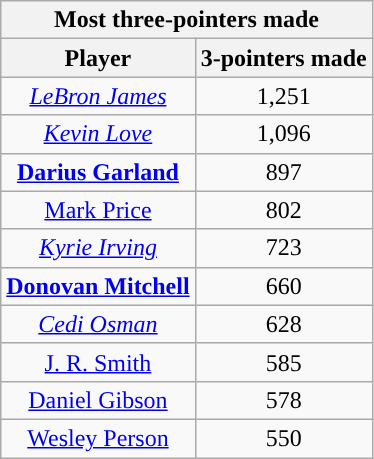<table class="wikitable sortable" style="text-align:center">
<tr>
<th colspan="2" style="text-align:center; ">Most three-pointers made</th>
</tr>
<tr>
<th style="text-align:center; ">Player</th>
<th style="text-align:center; ">3-pointers made</th>
</tr>
<tr>
<td><em><a href='#'>LeBron James</a></em></td>
<td>1,251</td>
</tr>
<tr>
<td><em><a href='#'>Kevin Love</a></em></td>
<td>1,096</td>
</tr>
<tr>
<td><strong><a href='#'>Darius Garland</a></strong></td>
<td>897</td>
</tr>
<tr>
<td><a href='#'>Mark Price</a></td>
<td>802</td>
</tr>
<tr>
<td><em><a href='#'>Kyrie Irving</a></em></td>
<td>723</td>
</tr>
<tr>
<td><strong><a href='#'>Donovan Mitchell</a></strong></td>
<td>660</td>
</tr>
<tr>
<td><em><a href='#'>Cedi Osman</a></em></td>
<td>628</td>
</tr>
<tr>
<td><a href='#'>J. R. Smith</a></td>
<td>585</td>
</tr>
<tr>
<td><a href='#'>Daniel Gibson</a></td>
<td>578</td>
</tr>
<tr>
<td><a href='#'>Wesley Person</a></td>
<td>550</td>
</tr>
</table>
